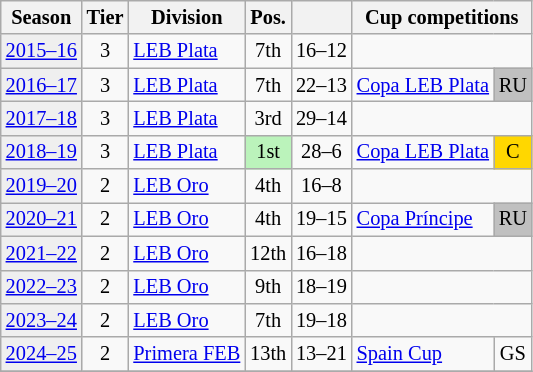<table class="wikitable" style="font-size:85%; text-align:center">
<tr>
<th>Season</th>
<th>Tier</th>
<th>Division</th>
<th>Pos.</th>
<th></th>
<th colspan=2>Cup competitions</th>
</tr>
<tr>
<td bgcolor=#efefef><a href='#'>2015–16</a></td>
<td>3</td>
<td align=left><a href='#'>LEB Plata</a></td>
<td>7th</td>
<td>16–12</td>
<td colspan=2></td>
</tr>
<tr>
<td bgcolor=#efefef><a href='#'>2016–17</a></td>
<td>3</td>
<td align=left><a href='#'>LEB Plata</a></td>
<td>7th</td>
<td>22–13</td>
<td align=left><a href='#'>Copa LEB Plata</a></td>
<td bgcolor=silver>RU</td>
</tr>
<tr>
<td bgcolor=#efefef><a href='#'>2017–18</a></td>
<td>3</td>
<td align=left><a href='#'>LEB Plata</a></td>
<td>3rd</td>
<td>29–14</td>
<td colspan=2></td>
</tr>
<tr>
<td bgcolor=#efefef><a href='#'>2018–19</a></td>
<td>3</td>
<td align=left><a href='#'>LEB Plata</a></td>
<td bgcolor=#BBF3BB>1st</td>
<td>28–6</td>
<td align=left><a href='#'>Copa LEB Plata</a></td>
<td bgcolor=gold>C</td>
</tr>
<tr>
<td bgcolor=#efefef><a href='#'>2019–20</a></td>
<td>2</td>
<td align=left><a href='#'>LEB Oro</a></td>
<td>4th</td>
<td>16–8</td>
<td colspan=2></td>
</tr>
<tr>
<td bgcolor=#efefef><a href='#'>2020–21</a></td>
<td>2</td>
<td align=left><a href='#'>LEB Oro</a></td>
<td>4th</td>
<td>19–15</td>
<td align=left><a href='#'>Copa Príncipe</a></td>
<td style="background:silver;">RU</td>
</tr>
<tr>
<td bgcolor=#efefef><a href='#'>2021–22</a></td>
<td>2</td>
<td align=left><a href='#'>LEB Oro</a></td>
<td>12th</td>
<td>16–18</td>
<td colspan=2></td>
</tr>
<tr>
<td bgcolor=#efefef><a href='#'>2022–23</a></td>
<td>2</td>
<td align=left><a href='#'>LEB Oro</a></td>
<td>9th</td>
<td>18–19</td>
<td colspan=2></td>
</tr>
<tr>
<td bgcolor=#efefef><a href='#'>2023–24</a></td>
<td>2</td>
<td align=left><a href='#'>LEB Oro</a></td>
<td>7th</td>
<td>19–18</td>
<td colspan=2></td>
</tr>
<tr>
<td bgcolor=#efefef><a href='#'>2024–25</a></td>
<td>2</td>
<td align=left><a href='#'>Primera FEB</a></td>
<td>13th</td>
<td>13–21</td>
<td align=left><a href='#'>Spain Cup</a></td>
<td>GS</td>
</tr>
<tr>
</tr>
</table>
